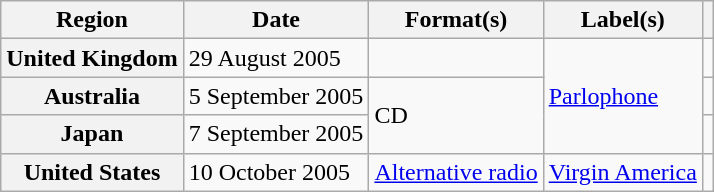<table class="wikitable plainrowheaders">
<tr>
<th scope="col">Region</th>
<th scope="col">Date</th>
<th scope="col">Format(s)</th>
<th scope="col">Label(s)</th>
<th scope="col"></th>
</tr>
<tr>
<th scope="row">United Kingdom</th>
<td>29 August 2005</td>
<td></td>
<td rowspan="3"><a href='#'>Parlophone</a></td>
<td></td>
</tr>
<tr>
<th scope="row">Australia</th>
<td>5 September 2005</td>
<td rowspan="2">CD</td>
<td></td>
</tr>
<tr>
<th scope="row">Japan</th>
<td>7 September 2005</td>
<td></td>
</tr>
<tr>
<th scope="row">United States</th>
<td>10 October 2005</td>
<td><a href='#'>Alternative radio</a></td>
<td><a href='#'>Virgin America</a></td>
<td></td>
</tr>
</table>
